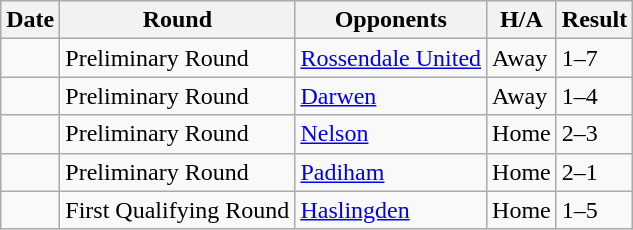<table class="wikitable sortable">
<tr>
<th>Date</th>
<th>Round</th>
<th>Opponents</th>
<th>H/A</th>
<th>Result</th>
</tr>
<tr>
<td></td>
<td>Preliminary Round</td>
<td><a href='#'>Rossendale United</a></td>
<td>Away</td>
<td>1–7</td>
</tr>
<tr>
<td></td>
<td>Preliminary Round</td>
<td><a href='#'>Darwen</a></td>
<td>Away</td>
<td>1–4</td>
</tr>
<tr>
<td></td>
<td>Preliminary Round</td>
<td><a href='#'>Nelson</a></td>
<td>Home</td>
<td>2–3</td>
</tr>
<tr>
<td></td>
<td>Preliminary Round</td>
<td><a href='#'>Padiham</a></td>
<td>Home</td>
<td>2–1</td>
</tr>
<tr>
<td></td>
<td>First Qualifying Round</td>
<td><a href='#'>Haslingden</a></td>
<td>Home</td>
<td>1–5</td>
</tr>
</table>
